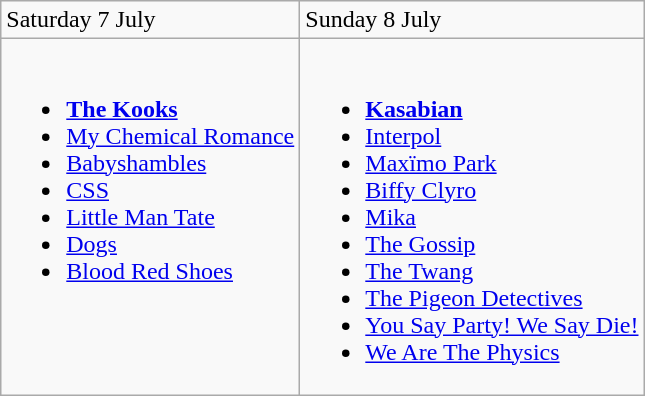<table class="wikitable">
<tr>
<td>Saturday 7 July</td>
<td>Sunday 8 July</td>
</tr>
<tr valign="top">
<td><br><ul><li><strong><a href='#'>The Kooks</a></strong></li><li><a href='#'>My Chemical Romance</a></li><li><a href='#'>Babyshambles</a></li><li><a href='#'>CSS</a></li><li><a href='#'>Little Man Tate</a></li><li><a href='#'>Dogs</a></li><li><a href='#'>Blood Red Shoes</a></li></ul></td>
<td><br><ul><li><strong><a href='#'>Kasabian</a></strong></li><li><a href='#'>Interpol</a></li><li><a href='#'>Maxïmo Park</a></li><li><a href='#'>Biffy Clyro</a></li><li><a href='#'>Mika</a></li><li><a href='#'>The Gossip</a></li><li><a href='#'>The Twang</a></li><li><a href='#'>The Pigeon Detectives</a></li><li><a href='#'>You Say Party! We Say Die!</a></li><li><a href='#'>We Are The Physics</a></li></ul></td>
</tr>
</table>
